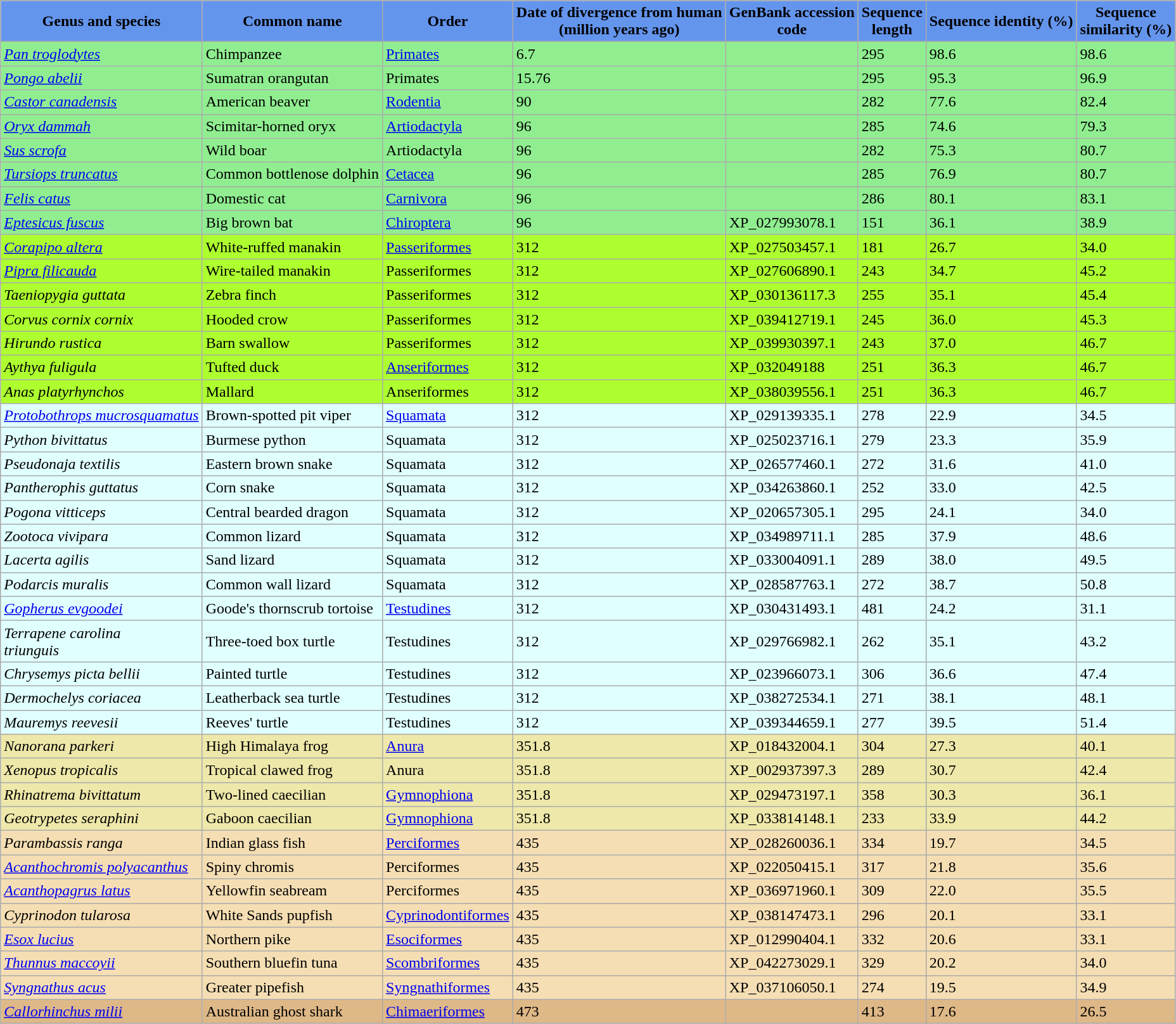<table class="wikitable sortable mw-collapsible">
<tr>
<th style="background-color:cornflowerblue;"><strong>Genus and species</strong></th>
<th style="background-color:cornflowerblue;"><strong>Common name</strong></th>
<th style="background-color:cornflowerblue;"><strong>Order</strong></th>
<th style="background-color:cornflowerblue;">Date of divergence from human<br>(million years ago)</th>
<th style="background-color:cornflowerblue;">GenBank accession<br>code</th>
<th style="background-color:cornflowerblue;">Sequence<br>length</th>
<th style="background-color:cornflowerblue;">Sequence identity (%)</th>
<th style="background-color:cornflowerblue;">Sequence<br>similarity (%)</th>
</tr>
<tr style="background-color:lightgreen">
<td><em><a href='#'>Pan troglodytes</a></em></td>
<td>Chimpanzee</td>
<td><a href='#'>Primates</a></td>
<td>6.7</td>
<td></td>
<td>295</td>
<td>98.6</td>
<td>98.6</td>
</tr>
<tr style="background-color:lightgreen">
<td><em><a href='#'>Pongo abelii</a></em></td>
<td>Sumatran orangutan</td>
<td>Primates</td>
<td>15.76</td>
<td></td>
<td>295</td>
<td>95.3</td>
<td>96.9</td>
</tr>
<tr style="background-color:lightgreen">
<td><em><a href='#'>Castor canadensis</a></em></td>
<td>American beaver</td>
<td><a href='#'>Rodentia</a></td>
<td>90</td>
<td></td>
<td>282</td>
<td>77.6</td>
<td>82.4</td>
</tr>
<tr style="background-color:lightgreen">
<td><em><a href='#'>Oryx dammah</a></em></td>
<td>Scimitar-horned oryx</td>
<td><a href='#'>Artiodactyla</a></td>
<td>96</td>
<td></td>
<td>285</td>
<td>74.6</td>
<td>79.3</td>
</tr>
<tr style="background-color:lightgreen">
<td><em><a href='#'>Sus scrofa</a></em></td>
<td>Wild boar</td>
<td>Artiodactyla</td>
<td>96</td>
<td></td>
<td>282</td>
<td>75.3</td>
<td>80.7</td>
</tr>
<tr style="background-color:lightgreen">
<td><em><a href='#'>Tursiops truncatus</a></em></td>
<td>Common bottlenose dolphin</td>
<td><a href='#'>Cetacea</a></td>
<td>96</td>
<td></td>
<td>285</td>
<td>76.9</td>
<td>80.7</td>
</tr>
<tr style="background-color:lightgreen">
<td><em><a href='#'>Felis catus</a></em></td>
<td>Domestic cat</td>
<td><a href='#'>Carnivora</a></td>
<td>96</td>
<td></td>
<td>286</td>
<td>80.1</td>
<td>83.1</td>
</tr>
<tr style="background-color:lightgreen">
<td><em><a href='#'>Eptesicus fuscus</a></em></td>
<td>Big brown bat</td>
<td><a href='#'>Chiroptera</a></td>
<td>96</td>
<td>XP_027993078.1</td>
<td>151</td>
<td>36.1</td>
<td>38.9</td>
</tr>
<tr style="background-color:greenyellow">
<td><em><a href='#'>Corapipo altera</a></em></td>
<td>White-ruffed manakin</td>
<td><a href='#'>Passeriformes</a></td>
<td>312</td>
<td>XP_027503457.1</td>
<td>181</td>
<td>26.7</td>
<td>34.0</td>
</tr>
<tr style="background-color:greenyellow">
<td><em><a href='#'>Pipra filicauda</a></em></td>
<td>Wire-tailed manakin</td>
<td>Passeriformes</td>
<td>312</td>
<td>XP_027606890.1</td>
<td>243</td>
<td>34.7</td>
<td>45.2</td>
</tr>
<tr style="background-color:greenyellow">
<td><em>Taeniopygia guttata</em></td>
<td>Zebra finch</td>
<td>Passeriformes</td>
<td>312</td>
<td>XP_030136117.3</td>
<td>255</td>
<td>35.1</td>
<td>45.4</td>
</tr>
<tr style="background-color:greenyellow">
<td><em>Corvus cornix cornix</em></td>
<td>Hooded crow</td>
<td>Passeriformes</td>
<td>312</td>
<td>XP_039412719.1</td>
<td>245</td>
<td>36.0</td>
<td>45.3</td>
</tr>
<tr style="background-color:greenyellow">
<td><em>Hirundo rustica</em></td>
<td>Barn swallow</td>
<td>Passeriformes</td>
<td>312</td>
<td>XP_039930397.1</td>
<td>243</td>
<td>37.0</td>
<td>46.7</td>
</tr>
<tr style="background-color:greenyellow">
<td><em>Aythya fuligula</em></td>
<td>Tufted duck</td>
<td><a href='#'>Anseriformes</a></td>
<td>312</td>
<td>XP_032049188</td>
<td>251</td>
<td>36.3</td>
<td>46.7</td>
</tr>
<tr style="background-color:greenyellow">
<td><em>Anas platyrhynchos</em></td>
<td>Mallard</td>
<td>Anseriformes</td>
<td>312</td>
<td>XP_038039556.1</td>
<td>251</td>
<td>36.3</td>
<td>46.7</td>
</tr>
<tr style="background-color:lightcyan">
<td><em><a href='#'>Protobothrops mucrosquamatus</a></em></td>
<td>Brown-spotted pit viper</td>
<td><a href='#'>Squamata</a></td>
<td>312</td>
<td>XP_029139335.1</td>
<td>278</td>
<td>22.9</td>
<td>34.5</td>
</tr>
<tr style="background-color:lightcyan">
<td><em>Python bivittatus</em></td>
<td>Burmese python</td>
<td>Squamata</td>
<td>312</td>
<td>XP_025023716.1</td>
<td>279</td>
<td>23.3</td>
<td>35.9</td>
</tr>
<tr style="background-color:lightcyan">
<td><em>Pseudonaja textilis</em></td>
<td>Eastern brown snake</td>
<td>Squamata</td>
<td>312</td>
<td>XP_026577460.1</td>
<td>272</td>
<td>31.6</td>
<td>41.0</td>
</tr>
<tr style="background-color:lightcyan">
<td><em>Pantherophis guttatus</em></td>
<td>Corn snake</td>
<td>Squamata</td>
<td>312</td>
<td>XP_034263860.1</td>
<td>252</td>
<td>33.0</td>
<td>42.5</td>
</tr>
<tr style="background-color:lightcyan">
<td><em>Pogona vitticeps</em></td>
<td>Central bearded dragon</td>
<td>Squamata</td>
<td>312</td>
<td>XP_020657305.1</td>
<td>295</td>
<td>24.1</td>
<td>34.0</td>
</tr>
<tr style="background-color:lightcyan">
<td><em>Zootoca vivipara</em></td>
<td>Common lizard</td>
<td>Squamata</td>
<td>312</td>
<td>XP_034989711.1</td>
<td>285</td>
<td>37.9</td>
<td>48.6</td>
</tr>
<tr style="background-color:lightcyan">
<td><em>Lacerta agilis</em></td>
<td>Sand lizard</td>
<td>Squamata</td>
<td>312</td>
<td>XP_033004091.1</td>
<td>289</td>
<td>38.0</td>
<td>49.5</td>
</tr>
<tr style="background-color:lightcyan">
<td><em>Podarcis muralis</em></td>
<td>Common wall lizard</td>
<td>Squamata</td>
<td>312</td>
<td>XP_028587763.1</td>
<td>272</td>
<td>38.7</td>
<td>50.8</td>
</tr>
<tr style="background-color:lightcyan">
<td><em><a href='#'>Gopherus evgoodei</a></em></td>
<td>Goode's thornscrub tortoise</td>
<td><a href='#'>Testudines</a></td>
<td>312</td>
<td>XP_030431493.1</td>
<td>481</td>
<td>24.2</td>
<td>31.1</td>
</tr>
<tr style="background-color:lightcyan">
<td><em>Terrapene carolina</em><br><em>triunguis</em></td>
<td>Three-toed box turtle</td>
<td>Testudines</td>
<td>312</td>
<td>XP_029766982.1</td>
<td>262</td>
<td>35.1</td>
<td>43.2</td>
</tr>
<tr style="background-color:lightcyan">
<td><em>Chrysemys picta bellii</em></td>
<td>Painted turtle</td>
<td>Testudines</td>
<td>312</td>
<td>XP_023966073.1</td>
<td>306</td>
<td>36.6</td>
<td>47.4</td>
</tr>
<tr style="background-color:lightcyan">
<td><em>Dermochelys coriacea</em></td>
<td>Leatherback sea turtle</td>
<td>Testudines</td>
<td>312</td>
<td>XP_038272534.1</td>
<td>271</td>
<td>38.1</td>
<td>48.1</td>
</tr>
<tr style="background-color:lightcyan">
<td><em>Mauremys reevesii</em></td>
<td>Reeves' turtle</td>
<td>Testudines</td>
<td>312</td>
<td>XP_039344659.1</td>
<td>277</td>
<td>39.5</td>
<td>51.4</td>
</tr>
<tr style="background-color:palegoldenrod">
<td><em>Nanorana parkeri</em></td>
<td>High Himalaya frog</td>
<td><a href='#'>Anura</a></td>
<td>351.8</td>
<td>XP_018432004.1</td>
<td>304</td>
<td>27.3</td>
<td>40.1</td>
</tr>
<tr style="background-color:palegoldenrod">
<td><em>Xenopus tropicalis</em></td>
<td>Tropical clawed frog</td>
<td>Anura</td>
<td>351.8</td>
<td>XP_002937397.3</td>
<td>289</td>
<td>30.7</td>
<td>42.4</td>
</tr>
<tr style="background-color:palegoldenrod">
<td><em>Rhinatrema bivittatum</em></td>
<td>Two-lined caecilian</td>
<td><a href='#'>Gymnophiona</a></td>
<td>351.8</td>
<td>XP_029473197.1</td>
<td>358</td>
<td>30.3</td>
<td>36.1</td>
</tr>
<tr style="background-color:palegoldenrod">
<td><em>Geotrypetes seraphini</em></td>
<td>Gaboon caecilian</td>
<td><a href='#'>Gymnophiona</a></td>
<td>351.8</td>
<td>XP_033814148.1</td>
<td>233</td>
<td>33.9</td>
<td>44.2</td>
</tr>
<tr style="background-color:wheat">
<td><em>Parambassis ranga</em></td>
<td>Indian glass fish</td>
<td><a href='#'>Perciformes</a></td>
<td>435</td>
<td>XP_028260036.1</td>
<td>334</td>
<td>19.7</td>
<td>34.5</td>
</tr>
<tr style="background-color:wheat">
<td><em><a href='#'>Acanthochromis polyacanthus</a></em></td>
<td>Spiny chromis</td>
<td>Perciformes</td>
<td>435</td>
<td>XP_022050415.1</td>
<td>317</td>
<td>21.8</td>
<td>35.6</td>
</tr>
<tr style="background-color:wheat">
<td><em><a href='#'>Acanthopagrus latus</a></em></td>
<td>Yellowfin seabream</td>
<td>Perciformes</td>
<td>435</td>
<td>XP_036971960.1</td>
<td>309</td>
<td>22.0</td>
<td>35.5</td>
</tr>
<tr style="background-color:wheat">
<td><em>Cyprinodon tularosa</em></td>
<td>White Sands pupfish</td>
<td><a href='#'>Cyprinodontiformes</a></td>
<td>435</td>
<td>XP_038147473.1</td>
<td>296</td>
<td>20.1</td>
<td>33.1</td>
</tr>
<tr style="background-color:wheat">
<td><em><a href='#'>Esox lucius</a></em></td>
<td>Northern pike</td>
<td><a href='#'>Esociformes</a></td>
<td>435</td>
<td>XP_012990404.1</td>
<td>332</td>
<td>20.6</td>
<td>33.1</td>
</tr>
<tr style="background-color:wheat">
<td><em><a href='#'>Thunnus maccoyii</a></em></td>
<td>Southern bluefin tuna</td>
<td><a href='#'>Scombriformes</a></td>
<td>435</td>
<td>XP_042273029.1</td>
<td>329</td>
<td>20.2</td>
<td>34.0</td>
</tr>
<tr style="background-color:wheat">
<td><em><a href='#'>Syngnathus acus</a></em></td>
<td>Greater pipefish</td>
<td><a href='#'>Syngnathiformes</a></td>
<td>435</td>
<td>XP_037106050.1</td>
<td>274</td>
<td>19.5</td>
<td>34.9</td>
</tr>
<tr style="background-color:burlywood">
<td><em><a href='#'>Callorhinchus milii</a></em></td>
<td>Australian ghost shark</td>
<td><a href='#'>Chimaeriformes</a></td>
<td>473</td>
<td></td>
<td>413</td>
<td>17.6</td>
<td>26.5</td>
</tr>
</table>
